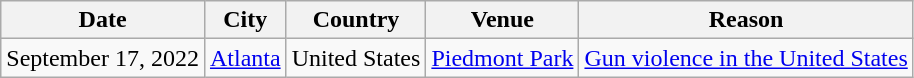<table class="wikitable" style="text-align:center;">
<tr>
<th>Date</th>
<th>City</th>
<th>Country</th>
<th>Venue</th>
<th>Reason</th>
</tr>
<tr>
<td>September 17, 2022</td>
<td><a href='#'>Atlanta</a></td>
<td>United States</td>
<td><a href='#'>Piedmont Park</a></td>
<td><a href='#'>Gun violence in the United States</a></td>
</tr>
</table>
